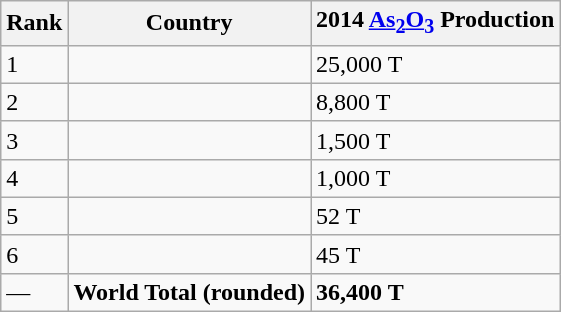<table class="wikitable sortable">
<tr>
<th>Rank</th>
<th>Country</th>
<th>2014 <a href='#'>As<sub>2</sub>O<sub>3</sub></a> Production</th>
</tr>
<tr>
<td>1</td>
<td></td>
<td>25,000 T</td>
</tr>
<tr>
<td>2</td>
<td></td>
<td>8,800 T</td>
</tr>
<tr>
<td>3</td>
<td></td>
<td>1,500 T</td>
</tr>
<tr>
<td>4</td>
<td></td>
<td>1,000 T</td>
</tr>
<tr>
<td>5</td>
<td></td>
<td>52 T</td>
</tr>
<tr>
<td>6</td>
<td></td>
<td>45 T</td>
</tr>
<tr>
<td>—</td>
<td><strong>World Total (rounded)</strong></td>
<td><strong>36,400 T</strong></td>
</tr>
</table>
